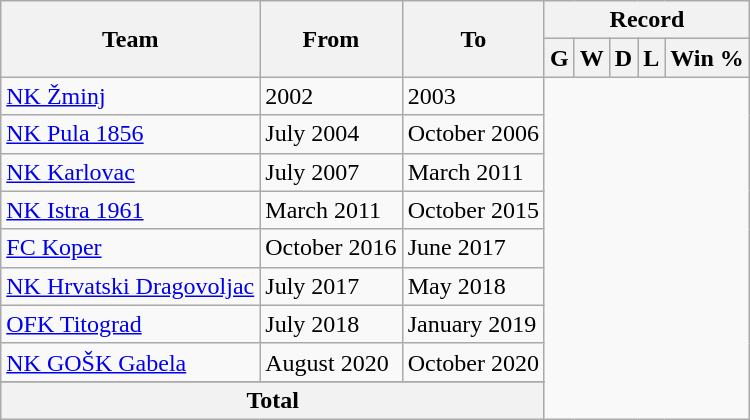<table class="wikitable sortable">
<tr>
<th rowspan="2">Team</th>
<th rowspan="2">From</th>
<th rowspan="2">To</th>
<th colspan="5">Record</th>
</tr>
<tr>
<th>G</th>
<th>W</th>
<th>D</th>
<th>L</th>
<th>Win %</th>
</tr>
<tr>
<td><a href='#'>NK Žminj</a></td>
<td>2002</td>
<td>2003<br></td>
</tr>
<tr>
<td><a href='#'>NK Pula 1856</a></td>
<td>July 2004</td>
<td>October 2006<br></td>
</tr>
<tr>
<td><a href='#'>NK Karlovac</a></td>
<td>July 2007</td>
<td>March 2011<br></td>
</tr>
<tr>
<td><a href='#'>NK Istra 1961</a></td>
<td>March 2011</td>
<td>October 2015<br></td>
</tr>
<tr>
<td><a href='#'>FC Koper</a></td>
<td>October 2016</td>
<td>June 2017<br></td>
</tr>
<tr>
<td><a href='#'>NK Hrvatski Dragovoljac</a></td>
<td>July 2017</td>
<td>May 2018<br></td>
</tr>
<tr>
<td><a href='#'>OFK Titograd</a></td>
<td>July 2018</td>
<td>January 2019<br></td>
</tr>
<tr>
<td><a href='#'>NK GOŠK Gabela</a></td>
<td>August 2020</td>
<td>October 2020<br></td>
</tr>
<tr>
</tr>
<tr class="sortbottom">
<th colspan="3">Total<br></th>
</tr>
</table>
